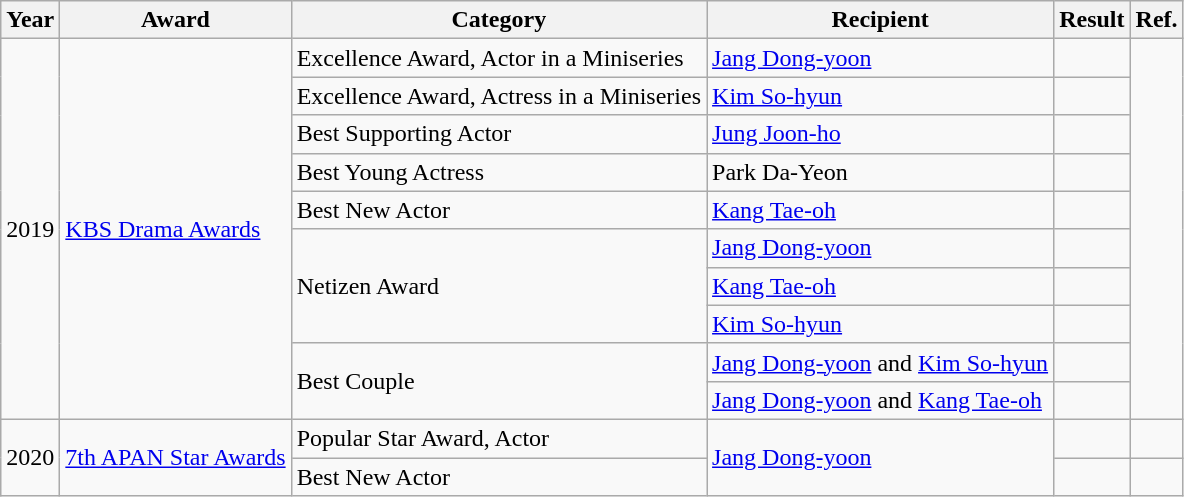<table class="wikitable">
<tr>
<th>Year</th>
<th>Award</th>
<th>Category</th>
<th>Recipient</th>
<th>Result</th>
<th>Ref.</th>
</tr>
<tr>
<td rowspan="10">2019</td>
<td rowspan="10"><a href='#'>KBS Drama Awards</a></td>
<td>Excellence Award, Actor in a Miniseries</td>
<td><a href='#'>Jang Dong-yoon</a></td>
<td></td>
<td rowspan="10"></td>
</tr>
<tr>
<td>Excellence Award, Actress in a Miniseries</td>
<td><a href='#'>Kim So-hyun</a></td>
<td></td>
</tr>
<tr>
<td>Best Supporting Actor</td>
<td><a href='#'>Jung Joon-ho</a></td>
<td></td>
</tr>
<tr>
<td>Best Young Actress</td>
<td>Park Da-Yeon</td>
<td></td>
</tr>
<tr>
<td>Best New Actor</td>
<td><a href='#'>Kang Tae-oh</a></td>
<td></td>
</tr>
<tr>
<td rowspan="3">Netizen Award</td>
<td><a href='#'>Jang Dong-yoon</a></td>
<td></td>
</tr>
<tr>
<td><a href='#'>Kang Tae-oh</a></td>
<td></td>
</tr>
<tr>
<td><a href='#'>Kim So-hyun</a></td>
<td></td>
</tr>
<tr>
<td rowspan="2">Best Couple</td>
<td><a href='#'>Jang Dong-yoon</a> and <a href='#'>Kim So-hyun</a></td>
<td></td>
</tr>
<tr>
<td><a href='#'>Jang Dong-yoon</a> and <a href='#'>Kang Tae-oh</a></td>
<td></td>
</tr>
<tr>
<td rowspan="2">2020</td>
<td rowspan="2"><a href='#'>7th APAN Star Awards</a></td>
<td>Popular Star Award, Actor</td>
<td rowspan="2"><a href='#'>Jang Dong-yoon</a></td>
<td></td>
<td></td>
</tr>
<tr>
<td>Best New Actor</td>
<td></td>
<td></td>
</tr>
</table>
